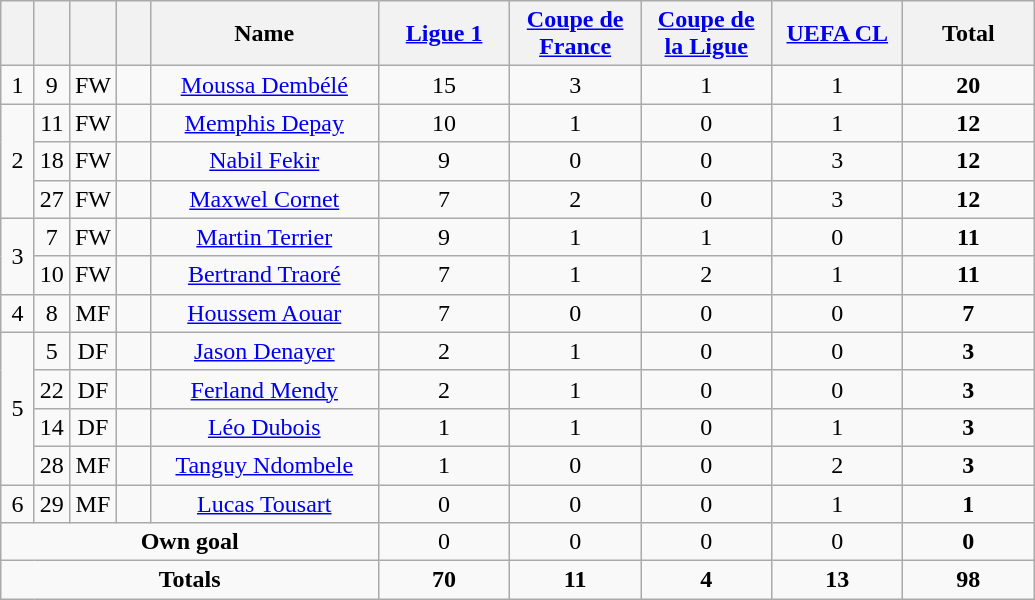<table class="wikitable" style="text-align:center">
<tr>
<th width=15></th>
<th width=15></th>
<th width=15></th>
<th width=15></th>
<th width=145>Name</th>
<th width=80><a href='#'>Ligue 1</a></th>
<th width=80><a href='#'>Coupe de France</a></th>
<th width=80><a href='#'>Coupe de la Ligue</a></th>
<th width=80><a href='#'>UEFA CL</a></th>
<th width=80>Total</th>
</tr>
<tr>
<td>1</td>
<td>9</td>
<td>FW</td>
<td></td>
<td><a href='#'>Moussa Dembélé</a></td>
<td>15</td>
<td>3</td>
<td>1</td>
<td>1</td>
<td><strong>20</strong></td>
</tr>
<tr>
<td rowspan="3">2</td>
<td>11</td>
<td>FW</td>
<td></td>
<td><a href='#'>Memphis Depay</a></td>
<td>10</td>
<td>1</td>
<td>0</td>
<td>1</td>
<td><strong>12</strong></td>
</tr>
<tr>
<td>18</td>
<td>FW</td>
<td></td>
<td><a href='#'>Nabil Fekir</a></td>
<td>9</td>
<td>0</td>
<td>0</td>
<td>3</td>
<td><strong>12</strong></td>
</tr>
<tr>
<td>27</td>
<td>FW</td>
<td></td>
<td><a href='#'>Maxwel Cornet</a></td>
<td>7</td>
<td>2</td>
<td>0</td>
<td>3</td>
<td><strong>12</strong></td>
</tr>
<tr>
<td rowspan="2">3</td>
<td>7</td>
<td>FW</td>
<td></td>
<td><a href='#'>Martin Terrier</a></td>
<td>9</td>
<td>1</td>
<td>1</td>
<td>0</td>
<td><strong>11</strong></td>
</tr>
<tr>
<td>10</td>
<td>FW</td>
<td></td>
<td><a href='#'>Bertrand Traoré</a></td>
<td>7</td>
<td>1</td>
<td>2</td>
<td>1</td>
<td><strong>11</strong></td>
</tr>
<tr>
<td>4</td>
<td>8</td>
<td>MF</td>
<td></td>
<td><a href='#'>Houssem Aouar</a></td>
<td>7</td>
<td>0</td>
<td>0</td>
<td>0</td>
<td><strong>7</strong></td>
</tr>
<tr>
<td rowspan="4">5</td>
<td>5</td>
<td>DF</td>
<td></td>
<td><a href='#'>Jason Denayer</a></td>
<td>2</td>
<td>1</td>
<td>0</td>
<td>0</td>
<td><strong>3</strong></td>
</tr>
<tr>
<td>22</td>
<td>DF</td>
<td></td>
<td><a href='#'>Ferland Mendy</a></td>
<td>2</td>
<td>1</td>
<td>0</td>
<td>0</td>
<td><strong>3</strong></td>
</tr>
<tr>
<td>14</td>
<td>DF</td>
<td></td>
<td><a href='#'>Léo Dubois</a></td>
<td>1</td>
<td>1</td>
<td>0</td>
<td>1</td>
<td><strong>3</strong></td>
</tr>
<tr>
<td>28</td>
<td>MF</td>
<td></td>
<td><a href='#'>Tanguy Ndombele</a></td>
<td>1</td>
<td>0</td>
<td>0</td>
<td>2</td>
<td><strong>3</strong></td>
</tr>
<tr>
<td>6</td>
<td>29</td>
<td>MF</td>
<td></td>
<td><a href='#'>Lucas Tousart</a></td>
<td>0</td>
<td>0</td>
<td>0</td>
<td>1</td>
<td><strong>1</strong></td>
</tr>
<tr>
<td colspan="5"><strong>Own goal</strong></td>
<td>0</td>
<td>0</td>
<td>0</td>
<td>0</td>
<td><strong>0</strong></td>
</tr>
<tr>
<td colspan="5"><strong>Totals</strong></td>
<td><strong>70</strong></td>
<td><strong>11</strong></td>
<td><strong>4</strong></td>
<td><strong>13</strong></td>
<td><strong>98</strong></td>
</tr>
</table>
